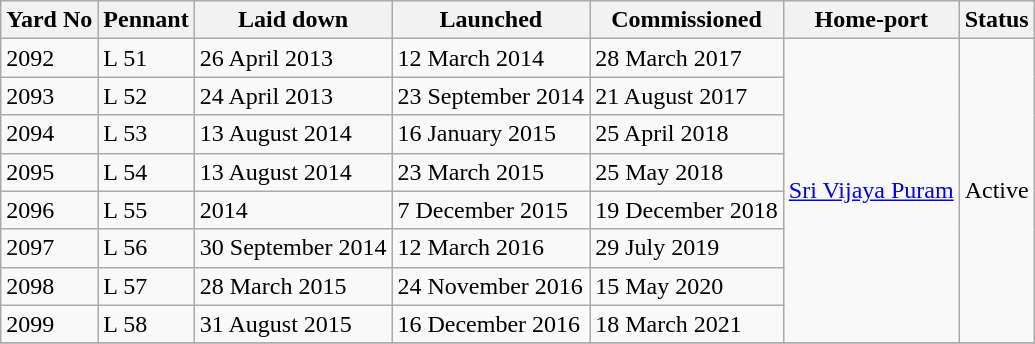<table class="wikitable">
<tr>
<th>Yard No</th>
<th>Pennant</th>
<th>Laid down</th>
<th>Launched</th>
<th>Commissioned</th>
<th>Home-port</th>
<th>Status</th>
</tr>
<tr>
<td>2092</td>
<td>L 51</td>
<td>26 April 2013</td>
<td>12 March 2014</td>
<td>28 March 2017</td>
<td rowspan="8"><a href='#'>Sri Vijaya Puram</a></td>
<td rowspan="8">Active</td>
</tr>
<tr>
<td>2093</td>
<td>L 52</td>
<td>24 April 2013</td>
<td>23 September 2014</td>
<td>21 August 2017</td>
</tr>
<tr>
<td>2094</td>
<td>L 53</td>
<td>13 August 2014</td>
<td>16 January 2015</td>
<td>25 April 2018</td>
</tr>
<tr>
<td>2095</td>
<td>L 54</td>
<td>13 August 2014</td>
<td>23 March 2015</td>
<td>25 May 2018</td>
</tr>
<tr>
<td>2096</td>
<td>L 55</td>
<td>2014</td>
<td>7 December 2015</td>
<td>19 December 2018</td>
</tr>
<tr>
<td>2097</td>
<td>L 56</td>
<td>30 September 2014</td>
<td>12 March 2016</td>
<td>29 July 2019</td>
</tr>
<tr>
<td>2098</td>
<td>L 57</td>
<td>28 March 2015</td>
<td>24 November 2016</td>
<td>15 May 2020</td>
</tr>
<tr>
<td>2099</td>
<td>L 58</td>
<td>31 August 2015</td>
<td>16 December 2016</td>
<td>18 March 2021</td>
</tr>
<tr>
</tr>
</table>
